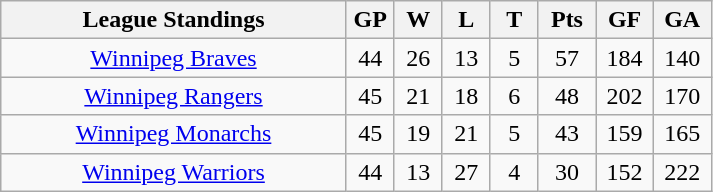<table class="wikitable" style="text-align:center">
<tr>
<th width="45%">League Standings</th>
<th width="6.25%">GP</th>
<th width="6.25%">W</th>
<th width="6.25%">L</th>
<th width="6.25%">T</th>
<th width="7.5%">Pts</th>
<th width="7.5%">GF</th>
<th width="7.5%">GA</th>
</tr>
<tr>
<td><a href='#'>Winnipeg Braves</a></td>
<td>44</td>
<td>26</td>
<td>13</td>
<td>5</td>
<td>57</td>
<td>184</td>
<td>140</td>
</tr>
<tr>
<td><a href='#'>Winnipeg Rangers</a></td>
<td>45</td>
<td>21</td>
<td>18</td>
<td>6</td>
<td>48</td>
<td>202</td>
<td>170</td>
</tr>
<tr>
<td><a href='#'>Winnipeg Monarchs</a></td>
<td>45</td>
<td>19</td>
<td>21</td>
<td>5</td>
<td>43</td>
<td>159</td>
<td>165</td>
</tr>
<tr>
<td><a href='#'>Winnipeg Warriors</a></td>
<td>44</td>
<td>13</td>
<td>27</td>
<td>4</td>
<td>30</td>
<td>152</td>
<td>222</td>
</tr>
</table>
